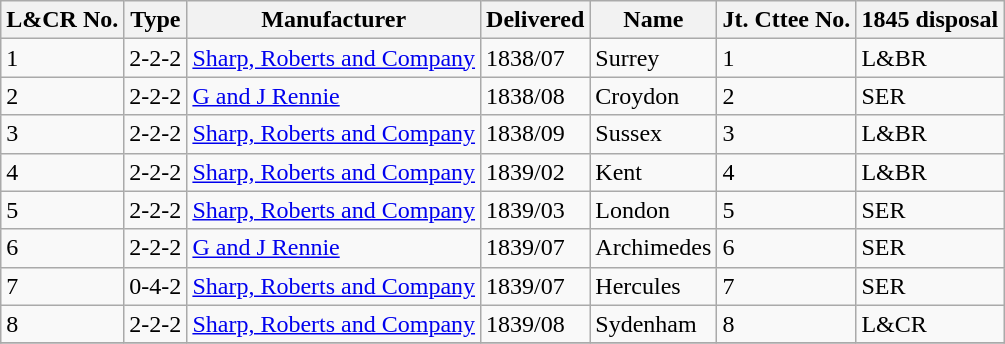<table class="wikitable sortable collapsible collapsed">
<tr>
<th>L&CR No.</th>
<th>Type</th>
<th>Manufacturer</th>
<th>Delivered</th>
<th>Name</th>
<th>Jt. Cttee No.</th>
<th>1845 disposal</th>
</tr>
<tr>
<td>1</td>
<td>2-2-2</td>
<td><a href='#'>Sharp, Roberts and Company</a></td>
<td>1838/07</td>
<td>Surrey</td>
<td>1</td>
<td>L&BR</td>
</tr>
<tr>
<td>2</td>
<td>2-2-2</td>
<td><a href='#'>G and J Rennie</a></td>
<td>1838/08</td>
<td>Croydon</td>
<td>2</td>
<td>SER</td>
</tr>
<tr>
<td>3</td>
<td>2-2-2</td>
<td><a href='#'>Sharp, Roberts and Company</a></td>
<td>1838/09</td>
<td>Sussex</td>
<td>3</td>
<td>L&BR</td>
</tr>
<tr>
<td>4</td>
<td>2-2-2</td>
<td><a href='#'>Sharp, Roberts and Company</a></td>
<td>1839/02</td>
<td>Kent</td>
<td>4</td>
<td>L&BR</td>
</tr>
<tr>
<td>5</td>
<td>2-2-2</td>
<td><a href='#'>Sharp, Roberts and Company</a></td>
<td>1839/03</td>
<td>London</td>
<td>5</td>
<td>SER</td>
</tr>
<tr>
<td>6</td>
<td>2-2-2</td>
<td><a href='#'>G and J Rennie</a></td>
<td>1839/07</td>
<td>Archimedes</td>
<td>6</td>
<td>SER</td>
</tr>
<tr>
<td>7</td>
<td>0-4-2</td>
<td><a href='#'>Sharp, Roberts and Company</a></td>
<td>1839/07</td>
<td>Hercules</td>
<td>7</td>
<td>SER</td>
</tr>
<tr>
<td>8</td>
<td>2-2-2</td>
<td><a href='#'>Sharp, Roberts and Company</a></td>
<td>1839/08</td>
<td>Sydenham</td>
<td>8</td>
<td>L&CR</td>
</tr>
<tr>
</tr>
</table>
